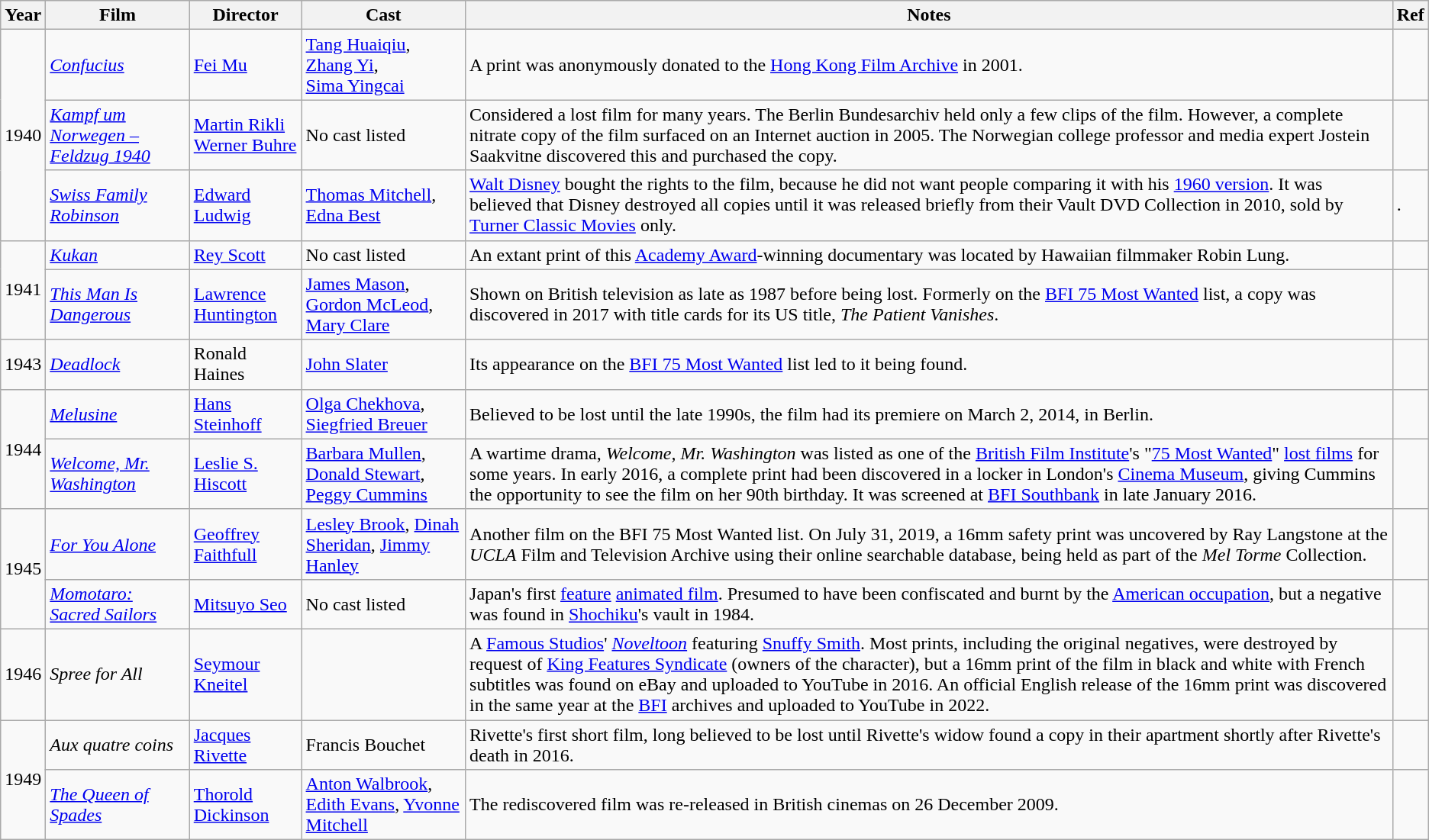<table class="wikitable sortable">
<tr>
<th>Year</th>
<th>Film</th>
<th>Director</th>
<th>Cast</th>
<th>Notes</th>
<th>Ref</th>
</tr>
<tr>
<td rowspan=3>1940</td>
<td><em><a href='#'>Confucius</a></em></td>
<td><a href='#'>Fei Mu</a></td>
<td><a href='#'>Tang Huaiqiu</a>,<br><a href='#'>Zhang Yi</a>,<br><a href='#'>Sima Yingcai</a></td>
<td>A print was anonymously donated to the <a href='#'>Hong Kong Film Archive</a> in 2001.</td>
<td></td>
</tr>
<tr>
<td><em><a href='#'>Kampf um Norwegen – Feldzug 1940</a></em></td>
<td><a href='#'>Martin Rikli</a><br><a href='#'>Werner Buhre</a></td>
<td>No cast listed</td>
<td>Considered a lost film for many years. The Berlin Bundesarchiv held only a few clips of the film. However, a complete nitrate copy of the film surfaced on an Internet auction in 2005. The Norwegian college professor and media expert Jostein Saakvitne discovered this and purchased the copy.</td>
<td></td>
</tr>
<tr>
<td><em><a href='#'>Swiss Family Robinson</a></em></td>
<td><a href='#'>Edward Ludwig</a></td>
<td><a href='#'>Thomas Mitchell</a>,<br><a href='#'>Edna Best</a></td>
<td><a href='#'>Walt Disney</a> bought the rights to the film, because he did not want people comparing it with his <a href='#'>1960 version</a>. It was believed that Disney destroyed all copies until it was released briefly from their Vault DVD Collection in 2010, sold by <a href='#'>Turner Classic Movies</a> only.</td>
<td>.</td>
</tr>
<tr>
<td rowspan=2>1941</td>
<td><em><a href='#'>Kukan</a></em></td>
<td><a href='#'>Rey Scott</a></td>
<td>No cast listed</td>
<td>An extant print of this <a href='#'>Academy Award</a>-winning documentary was located by Hawaiian filmmaker Robin Lung.</td>
<td></td>
</tr>
<tr>
<td><em><a href='#'>This Man Is Dangerous</a></em></td>
<td><a href='#'>Lawrence Huntington</a></td>
<td><a href='#'>James Mason</a>, <a href='#'>Gordon McLeod</a>, <a href='#'>Mary Clare</a></td>
<td>Shown on British television as late as 1987 before being lost. Formerly on the <a href='#'>BFI 75 Most Wanted</a> list, a copy was discovered in 2017 with title cards for its US title, <em>The Patient Vanishes</em>.</td>
<td></td>
</tr>
<tr>
<td>1943</td>
<td><em><a href='#'>Deadlock</a></em></td>
<td>Ronald Haines</td>
<td><a href='#'>John Slater</a></td>
<td>Its appearance on the <a href='#'>BFI 75 Most Wanted</a> list led to it being found.</td>
<td></td>
</tr>
<tr>
<td rowspan=2>1944</td>
<td><em><a href='#'>Melusine</a> </em></td>
<td><a href='#'>Hans Steinhoff</a></td>
<td><a href='#'>Olga Chekhova</a>, <a href='#'>Siegfried Breuer</a></td>
<td>Believed to be lost until the late 1990s, the film had its premiere on March 2, 2014, in Berlin.</td>
<td></td>
</tr>
<tr>
<td><em><a href='#'>Welcome, Mr. Washington</a> </em></td>
<td><a href='#'>Leslie S. Hiscott</a></td>
<td><a href='#'>Barbara Mullen</a>, <a href='#'>Donald Stewart</a>, <a href='#'>Peggy Cummins</a></td>
<td>A wartime drama, <em>Welcome, Mr. Washington</em> was listed as one of the <a href='#'>British Film Institute</a>'s "<a href='#'>75 Most Wanted</a>" <a href='#'>lost films</a> for some years. In early 2016, a complete print had been discovered in a locker in London's <a href='#'>Cinema Museum</a>, giving Cummins the opportunity to see the film on her 90th birthday. It was screened at <a href='#'>BFI Southbank</a> in late January 2016.</td>
<td></td>
</tr>
<tr>
<td rowspan=2>1945</td>
<td><em><a href='#'>For You Alone</a></em></td>
<td><a href='#'>Geoffrey Faithfull</a></td>
<td><a href='#'>Lesley Brook</a>, <a href='#'>Dinah Sheridan</a>, <a href='#'>Jimmy Hanley</a></td>
<td>Another film on the BFI 75 Most Wanted list. On July 31, 2019, a 16mm safety print was uncovered by Ray Langstone at the <em>UCLA</em> Film and Television Archive using their online searchable database, being held as part of the <em>Mel Torme</em> Collection.</td>
<td></td>
</tr>
<tr>
<td><em><a href='#'>Momotaro: Sacred Sailors</a></em></td>
<td><a href='#'>Mitsuyo Seo</a></td>
<td>No cast listed</td>
<td>Japan's first <a href='#'>feature</a> <a href='#'>animated film</a>. Presumed to have been confiscated and burnt by the <a href='#'>American occupation</a>, but a negative was found in <a href='#'>Shochiku</a>'s vault in 1984.</td>
<td></td>
</tr>
<tr>
<td>1946</td>
<td><em>Spree for All</em></td>
<td><a href='#'>Seymour Kneitel</a></td>
<td></td>
<td>A <a href='#'>Famous Studios</a>' <em><a href='#'>Noveltoon</a></em> featuring <a href='#'>Snuffy Smith</a>. Most prints, including the original negatives, were destroyed by request of <a href='#'>King Features Syndicate</a> (owners of the character), but a 16mm print of the film in black and white with French subtitles was found on eBay and uploaded to YouTube in 2016. An official English release of the 16mm print was discovered in the same year at the <a href='#'>BFI</a> archives and uploaded to YouTube in 2022.</td>
<td></td>
</tr>
<tr>
<td rowspan="2">1949</td>
<td><em>Aux quatre coins</em></td>
<td><a href='#'>Jacques Rivette</a></td>
<td>Francis Bouchet</td>
<td>Rivette's first short film, long believed to be lost until Rivette's widow found a copy in their apartment shortly after Rivette's death in 2016.</td>
<td></td>
</tr>
<tr>
<td><em><a href='#'>The Queen of Spades</a></em></td>
<td><a href='#'>Thorold Dickinson</a></td>
<td><a href='#'>Anton Walbrook</a>, <a href='#'>Edith Evans</a>, <a href='#'>Yvonne Mitchell</a></td>
<td>The rediscovered film was re-released in British cinemas on 26 December 2009.</td>
<td></td>
</tr>
</table>
